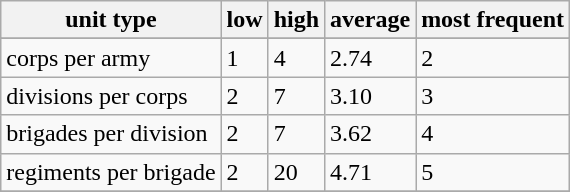<table class="wikitable" style="display: inline-table;">
<tr>
<th><strong>unit type</strong></th>
<th><strong>low</strong></th>
<th><strong>high</strong></th>
<th><strong>average</strong></th>
<th><strong>most frequent</strong></th>
</tr>
<tr>
</tr>
<tr>
<td>corps per army</td>
<td>1</td>
<td>4</td>
<td>2.74</td>
<td>2</td>
</tr>
<tr>
<td>divisions per corps</td>
<td>2</td>
<td>7</td>
<td>3.10</td>
<td>3</td>
</tr>
<tr>
<td>brigades per division</td>
<td>2</td>
<td>7</td>
<td>3.62</td>
<td>4</td>
</tr>
<tr>
<td>regiments per brigade</td>
<td>2</td>
<td>20</td>
<td>4.71</td>
<td>5</td>
</tr>
<tr>
</tr>
</table>
